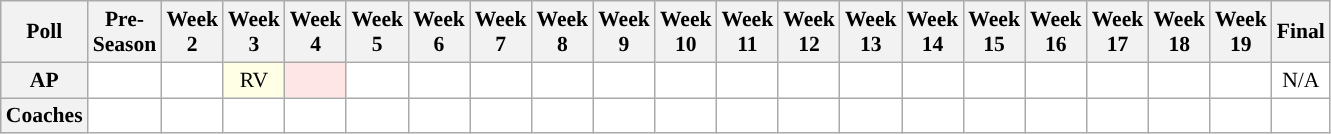<table class="wikitable" style="white-space:nowrap;font-size:90%">
<tr>
<th>Poll</th>
<th>Pre-<br>Season</th>
<th>Week<br>2</th>
<th>Week<br>3</th>
<th>Week<br>4</th>
<th>Week<br>5</th>
<th>Week<br>6</th>
<th>Week<br>7</th>
<th>Week<br>8</th>
<th>Week<br>9</th>
<th>Week<br>10</th>
<th>Week<br>11</th>
<th>Week<br>12</th>
<th>Week<br>13</th>
<th>Week<br>14</th>
<th>Week<br>15</th>
<th>Week<br>16</th>
<th>Week<br>17</th>
<th>Week<br>18</th>
<th>Week<br>19</th>
<th>Final</th>
</tr>
<tr style="text-align:center;">
<th>AP</th>
<td style="background:#FFF;"></td>
<td style="background:#FFF;"></td>
<td style="background:#FFFFE6;">RV</td>
<td style="background:#FFE6E6;"></td>
<td style="background:#FFF;"></td>
<td style="background:#FFF;"></td>
<td style="background:#FFF;"></td>
<td style="background:#FFF;"></td>
<td style="background:#FFF;"></td>
<td style="background:#FFF;"></td>
<td style="background:#FFF;"></td>
<td style="background:#FFF;"></td>
<td style="background:#FFF;"></td>
<td style="background:#FFF;"></td>
<td style="background:#FFF;"></td>
<td style="background:#FFF;"></td>
<td style="background:#FFF;"></td>
<td style="background:#FFF;"></td>
<td style="background:#FFF;"></td>
<td style="background:#FFF;">N/A</td>
</tr>
<tr style="text-align:center;">
<th>Coaches</th>
<td style="background:#FFF;"></td>
<td style="background:#FFF;"></td>
<td style="background:#FFF;"></td>
<td style="background:#FFF;"></td>
<td style="background:#FFF;"></td>
<td style="background:#FFF;"></td>
<td style="background:#FFF;"></td>
<td style="background:#FFF;"></td>
<td style="background:#FFF;"></td>
<td style="background:#FFF;"></td>
<td style="background:#FFF;"></td>
<td style="background:#FFF;"></td>
<td style="background:#FFF;"></td>
<td style="background:#FFF;"></td>
<td style="background:#FFF;"></td>
<td style="background:#FFF;"></td>
<td style="background:#FFF;"></td>
<td style="background:#FFF;"></td>
<td style="background:#FFF;"></td>
<td style="background:#FFF;"></td>
</tr>
</table>
